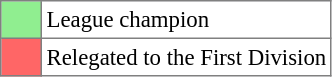<table bgcolor="#f7f8ff" cellpadding="3" cellspacing="0" border="1" style="font-size: 95%; border: gray solid 1px; border-collapse: collapse;text-align:center;">
<tr>
<td style="background:#90EE90;" width="20"></td>
<td bgcolor="#ffffff" align="left">League champion</td>
</tr>
<tr>
<td style="background: #FF6666" width="20"></td>
<td bgcolor="#ffffff" align="left">Relegated to the First Division</td>
</tr>
</table>
